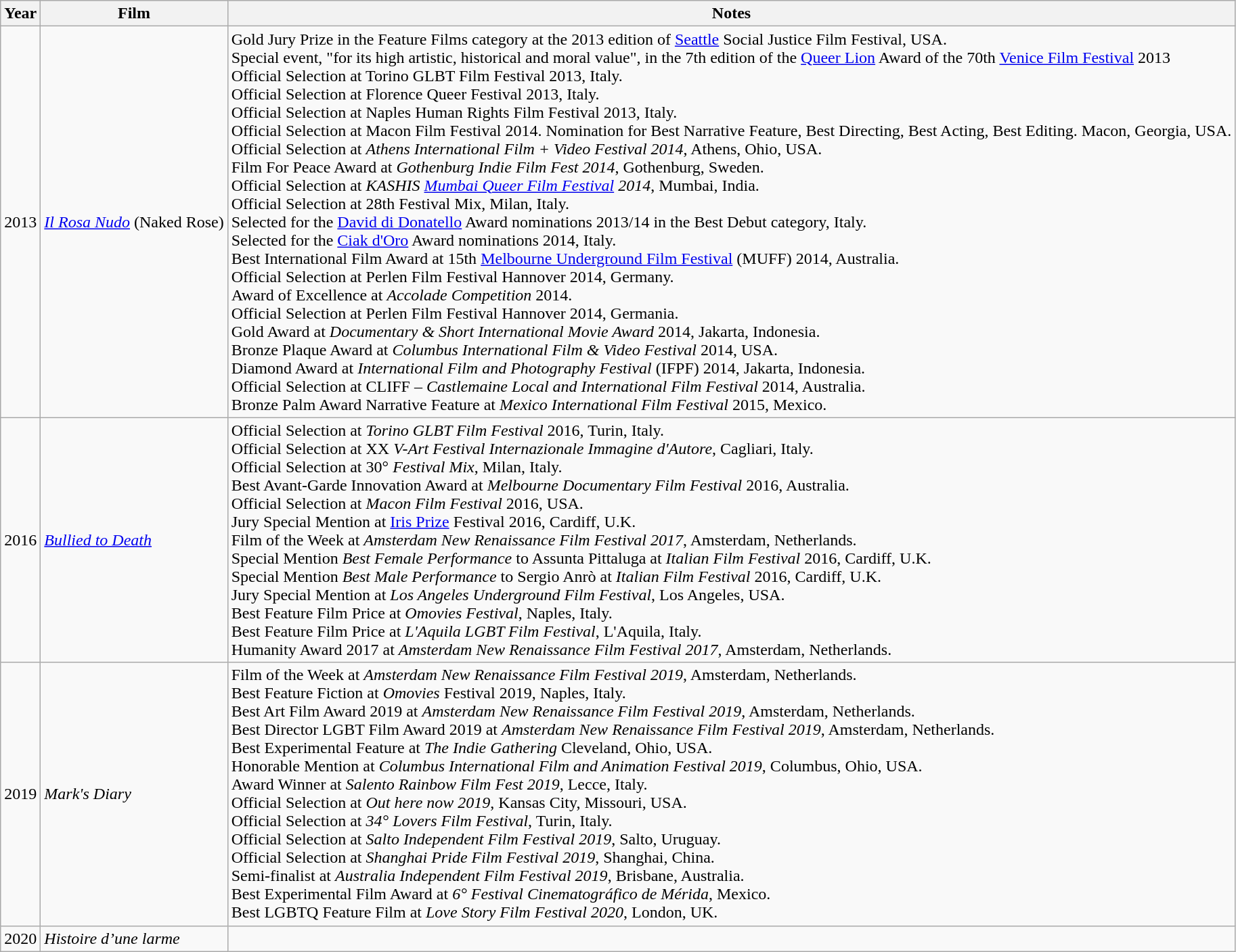<table class="wikitable">
<tr>
<th>Year</th>
<th>Film</th>
<th>Notes</th>
</tr>
<tr>
<td>2013</td>
<td><em><a href='#'>Il Rosa Nudo</a></em> (Naked Rose)</td>
<td>Gold Jury Prize in the Feature Films category at the 2013 edition of <a href='#'>Seattle</a> Social Justice Film Festival, USA.<br>Special event, "for its high artistic, historical and moral value", in the 7th edition of the <a href='#'>Queer Lion</a> Award of the 70th <a href='#'>Venice Film Festival</a> 2013<br>Official Selection at Torino GLBT Film Festival 2013, Italy.<br>Official Selection at Florence Queer Festival 2013, Italy.<br> Official Selection at Naples Human Rights Film Festival 2013, Italy.<br>Official Selection at Macon Film Festival 2014. Nomination for Best Narrative Feature, Best Directing, Best Acting, Best Editing. Macon, Georgia, USA.<br>Official Selection at <em>Athens International Film + Video Festival 2014</em>, Athens, Ohio, USA.<br>Film For Peace Award at <em>Gothenburg Indie Film Fest 2014</em>, Gothenburg, Sweden.<br>Official Selection at <em>KASHIS <a href='#'>Mumbai Queer Film Festival</a> 2014</em>, Mumbai, India.<br>Official Selection at 28th Festival Mix, Milan, Italy.<br> Selected for the <a href='#'>David di Donatello</a> Award nominations 2013/14 in the Best Debut category, Italy.<br>Selected for the <a href='#'>Ciak d'Oro</a> Award nominations 2014, Italy.<br>Best International Film Award at 15th <a href='#'>Melbourne Underground Film Festival</a> (MUFF) 2014, Australia.<br>Official Selection at Perlen Film Festival Hannover 2014, Germany.<br> Award of Excellence at <em>Accolade Competition</em> 2014.<br>Official Selection at Perlen Film Festival Hannover 2014, Germania.<br>Gold Award at <em>Documentary & Short International Movie Award</em> 2014, Jakarta, Indonesia.<br>Bronze Plaque Award at <em>Columbus International Film & Video Festival</em> 2014, USA.<br>Diamond Award at <em>International Film and Photography Festival</em> (IFPF) 2014, Jakarta, Indonesia.<br>Official Selection at CLIFF – <em>Castlemaine Local and International Film Festival</em> 2014, Australia.<br>Bronze Palm Award Narrative Feature at <em>Mexico International Film Festival</em> 2015, Mexico.<br></td>
</tr>
<tr>
<td>2016</td>
<td><em><a href='#'>Bullied to Death</a></em></td>
<td>Official Selection at <em>Torino GLBT Film Festival</em> 2016, Turin, Italy.<br>Official Selection at XX <em>V-Art Festival Internazionale Immagine d'Autore</em>, Cagliari, Italy.<br>Official Selection at 30° <em>Festival Mix</em>, Milan, Italy.<br>Best Avant-Garde Innovation Award at <em>Melbourne Documentary Film Festival</em> 2016, Australia.<br>Official Selection at <em>Macon Film Festival</em> 2016, USA.<br>Jury Special Mention at <a href='#'>Iris Prize</a> Festival 2016, Cardiff, U.K.<br>Film of the Week at <em>Amsterdam New Renaissance Film Festival 2017</em>, Amsterdam, Netherlands.<br>Special Mention <em>Best Female Performance</em> to Assunta Pittaluga at <em>Italian Film Festival</em> 2016, Cardiff, U.K.<br>Special Mention <em>Best Male Performance</em> to Sergio Anrò at <em>Italian Film Festival</em> 2016, Cardiff, U.K.<br>Jury Special Mention at <em>Los Angeles Underground Film Festival</em>, Los Angeles, USA.<br>Best Feature Film Price at <em>Omovies Festival</em>, Naples, Italy.<br>Best Feature Film Price at <em>L'Aquila LGBT Film Festival</em>, L'Aquila, Italy.<br>Humanity Award 2017 at <em>Amsterdam New Renaissance Film Festival 2017</em>, Amsterdam, Netherlands.</td>
</tr>
<tr>
<td>2019</td>
<td><em> Mark's Diary</em></td>
<td>Film of the Week at <em>Amsterdam New Renaissance Film Festival 2019</em>, Amsterdam, Netherlands.<br>Best Feature Fiction at <em>Omovies</em> Festival 2019, Naples, Italy.<br>Best Art Film Award 2019 at <em>Amsterdam New Renaissance Film Festival 2019</em>, Amsterdam, Netherlands.<br>Best Director LGBT Film Award 2019 at <em>Amsterdam New Renaissance Film Festival 2019</em>, Amsterdam, Netherlands.<br>Best Experimental Feature at <em>The Indie Gathering</em> Cleveland, Ohio, USA.<br>Honorable Mention at <em>Columbus International Film and Animation Festival 2019</em>, Columbus, Ohio, USA.<br>Award Winner at <em>Salento Rainbow Film Fest 2019</em>, Lecce, Italy.<br>Official Selection at <em>Out here now 2019</em>, Kansas City, Missouri, USA.<br>Official Selection at <em>34° Lovers Film Festival</em>, Turin, Italy.<br>Official Selection at <em>Salto Independent Film Festival 2019</em>, Salto, Uruguay.<br>Official Selection at <em>Shanghai Pride Film Festival 2019</em>, Shanghai, China.<br>Semi-finalist at <em>Australia Independent Film Festival 2019</em>, Brisbane, Australia.<br>Best Experimental Film Award at <em>6° Festival Cinematográfico de Mérida</em>, Mexico.<br>Best LGBTQ Feature Film at <em>Love Story Film Festival 2020</em>, London, UK.<br></td>
</tr>
<tr>
<td>2020</td>
<td><em> Histoire d’une larme </em></td>
</tr>
</table>
